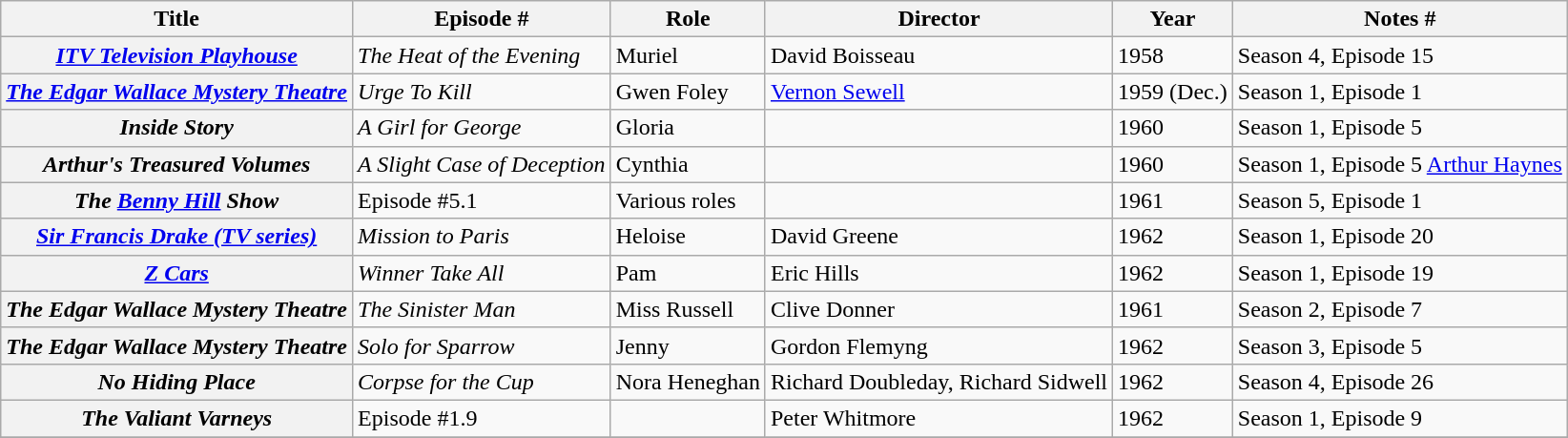<table class="wikitable plainrowheaders sortable">
<tr>
<th scope="col">Title</th>
<th scope="col" class="unsortable">Episode #</th>
<th scope="col">Role</th>
<th scope="col">Director</th>
<th scope="col">Year</th>
<th scope="col" class="unsortable">Notes #</th>
</tr>
<tr>
<th scope="row"><em><a href='#'>ITV Television Playhouse</a></em></th>
<td><em>The Heat of the Evening</em></td>
<td>Muriel</td>
<td>David Boisseau</td>
<td>1958</td>
<td>Season 4, Episode 15</td>
</tr>
<tr>
<th scope="row"><em><a href='#'>The Edgar Wallace Mystery Theatre</a></em></th>
<td><em>Urge To Kill</em></td>
<td>Gwen Foley</td>
<td><a href='#'>Vernon Sewell</a></td>
<td>1959 (Dec.)</td>
<td>Season 1, Episode 1</td>
</tr>
<tr>
<th scope="row"><em>Inside Story</em></th>
<td><em>A Girl for George</em></td>
<td>Gloria</td>
<td></td>
<td>1960</td>
<td>Season 1, Episode 5</td>
</tr>
<tr>
<th scope="row"><em>Arthur's Treasured Volumes</em></th>
<td><em>A Slight Case of Deception</em></td>
<td>Cynthia</td>
<td></td>
<td>1960</td>
<td>Season 1, Episode 5 <a href='#'>Arthur Haynes</a></td>
</tr>
<tr>
<th scope="row"><em>The <a href='#'>Benny Hill</a> Show</em></th>
<td>Episode #5.1</td>
<td>Various roles</td>
<td></td>
<td>1961</td>
<td>Season 5, Episode 1</td>
</tr>
<tr>
<th scope="row"><em><a href='#'>Sir Francis Drake (TV series)</a></em></th>
<td><em>Mission to Paris</em></td>
<td>Heloise</td>
<td>David Greene</td>
<td>1962</td>
<td>Season 1, Episode 20</td>
</tr>
<tr>
<th scope="row"><em><a href='#'>Z Cars</a></em></th>
<td><em>Winner Take All</em></td>
<td>Pam</td>
<td>Eric Hills</td>
<td>1962</td>
<td>Season 1, Episode 19</td>
</tr>
<tr>
<th scope="row"><em>The Edgar Wallace Mystery Theatre</em></th>
<td><em>The Sinister Man</em></td>
<td>Miss Russell</td>
<td>Clive Donner</td>
<td>1961</td>
<td>Season 2, Episode 7</td>
</tr>
<tr>
<th scope="row"><em>The Edgar Wallace Mystery Theatre</em></th>
<td><em>Solo for Sparrow</em></td>
<td>Jenny</td>
<td>Gordon Flemyng</td>
<td>1962</td>
<td>Season 3, Episode 5</td>
</tr>
<tr>
<th scope="row"><em>No Hiding Place</em></th>
<td><em>Corpse for the Cup</em></td>
<td>Nora Heneghan</td>
<td>Richard Doubleday, Richard Sidwell</td>
<td>1962</td>
<td>Season 4, Episode 26</td>
</tr>
<tr>
<th scope="row"><em>The Valiant Varneys</em></th>
<td>Episode #1.9</td>
<td></td>
<td>Peter Whitmore</td>
<td>1962</td>
<td>Season 1, Episode 9</td>
</tr>
<tr>
</tr>
</table>
